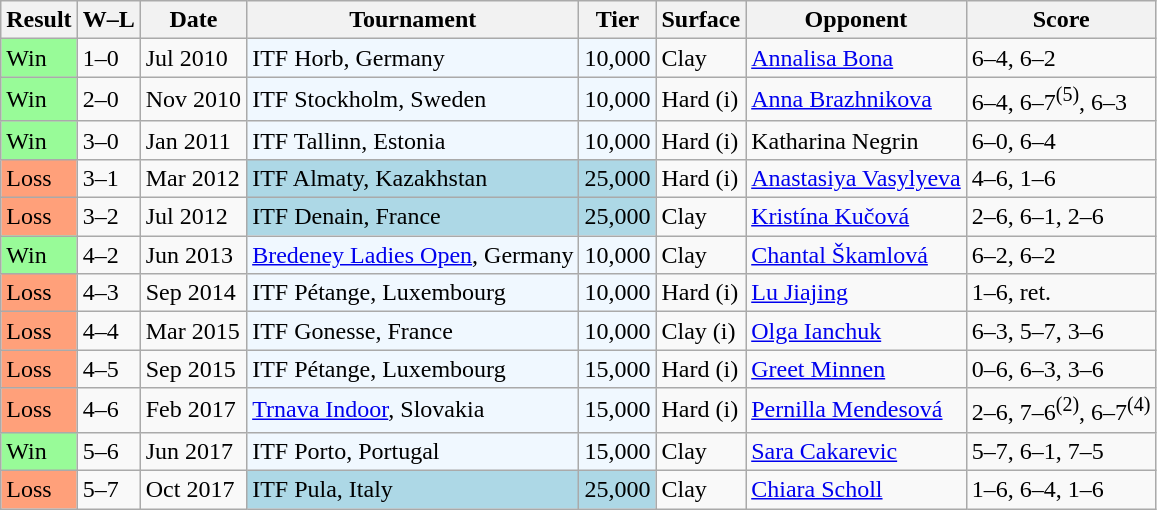<table class="sortable wikitable">
<tr>
<th>Result</th>
<th class="unsortable">W–L</th>
<th>Date</th>
<th>Tournament</th>
<th>Tier</th>
<th>Surface</th>
<th>Opponent</th>
<th class="unsortable">Score</th>
</tr>
<tr>
<td style="background:#98fb98;">Win</td>
<td>1–0</td>
<td>Jul 2010</td>
<td style="background:#f0f8ff;">ITF Horb, Germany</td>
<td style="background:#f0f8ff;">10,000</td>
<td>Clay</td>
<td> <a href='#'>Annalisa Bona</a></td>
<td>6–4, 6–2</td>
</tr>
<tr>
<td style="background:#98fb98;">Win</td>
<td>2–0</td>
<td>Nov 2010</td>
<td style="background:#f0f8ff;">ITF Stockholm, Sweden</td>
<td style="background:#f0f8ff;">10,000</td>
<td>Hard (i)</td>
<td> <a href='#'>Anna Brazhnikova</a></td>
<td>6–4, 6–7<sup>(5)</sup>, 6–3</td>
</tr>
<tr>
<td style="background:#98fb98;">Win</td>
<td>3–0</td>
<td>Jan 2011</td>
<td style="background:#f0f8ff;">ITF Tallinn, Estonia</td>
<td style="background:#f0f8ff;">10,000</td>
<td>Hard (i)</td>
<td> Katharina Negrin</td>
<td>6–0, 6–4</td>
</tr>
<tr>
<td style="background:#ffa07a;">Loss</td>
<td>3–1</td>
<td>Mar 2012</td>
<td style="background:lightblue;">ITF Almaty, Kazakhstan</td>
<td style="background:lightblue;">25,000</td>
<td>Hard (i)</td>
<td> <a href='#'>Anastasiya Vasylyeva</a></td>
<td>4–6, 1–6</td>
</tr>
<tr>
<td style="background:#ffa07a;">Loss</td>
<td>3–2</td>
<td>Jul 2012</td>
<td style="background:lightblue;">ITF Denain, France</td>
<td style="background:lightblue;">25,000</td>
<td>Clay</td>
<td> <a href='#'>Kristína Kučová</a></td>
<td>2–6, 6–1, 2–6</td>
</tr>
<tr>
<td style="background:#98fb98;">Win</td>
<td>4–2</td>
<td>Jun 2013</td>
<td style="background:#f0f8ff;"><a href='#'>Bredeney Ladies Open</a>, Germany</td>
<td style="background:#f0f8ff;">10,000</td>
<td>Clay</td>
<td> <a href='#'>Chantal Škamlová</a></td>
<td>6–2, 6–2</td>
</tr>
<tr>
<td style="background:#ffa07a;">Loss</td>
<td>4–3</td>
<td>Sep 2014</td>
<td style="background:#f0f8ff;">ITF Pétange, Luxembourg</td>
<td style="background:#f0f8ff;">10,000</td>
<td>Hard (i)</td>
<td> <a href='#'>Lu Jiajing</a></td>
<td>1–6, ret.</td>
</tr>
<tr>
<td style="background:#ffa07a;">Loss</td>
<td>4–4</td>
<td>Mar 2015</td>
<td style="background:#f0f8ff;">ITF Gonesse, France</td>
<td style="background:#f0f8ff;">10,000</td>
<td>Clay (i)</td>
<td> <a href='#'>Olga Ianchuk</a></td>
<td>6–3, 5–7, 3–6</td>
</tr>
<tr>
<td style="background:#ffa07a;">Loss</td>
<td>4–5</td>
<td>Sep 2015</td>
<td style="background:#f0f8ff;">ITF Pétange, Luxembourg</td>
<td style="background:#f0f8ff;">15,000</td>
<td>Hard (i)</td>
<td> <a href='#'>Greet Minnen</a></td>
<td>0–6, 6–3, 3–6</td>
</tr>
<tr>
<td style="background:#ffa07a;">Loss</td>
<td>4–6</td>
<td>Feb 2017</td>
<td style="background:#f0f8ff;"><a href='#'>Trnava Indoor</a>, Slovakia</td>
<td style="background:#f0f8ff;">15,000</td>
<td>Hard (i)</td>
<td> <a href='#'>Pernilla Mendesová</a></td>
<td>2–6, 7–6<sup>(2)</sup>, 6–7<sup>(4)</sup></td>
</tr>
<tr>
<td style="background:#98fb98;">Win</td>
<td>5–6</td>
<td>Jun 2017</td>
<td style="background:#f0f8ff;">ITF Porto, Portugal</td>
<td style="background:#f0f8ff;">15,000</td>
<td>Clay</td>
<td> <a href='#'>Sara Cakarevic</a></td>
<td>5–7, 6–1, 7–5</td>
</tr>
<tr>
<td style="background:#ffa07a;">Loss</td>
<td>5–7</td>
<td>Oct 2017</td>
<td style="background:lightblue;">ITF Pula, Italy</td>
<td style="background:lightblue;">25,000</td>
<td>Clay</td>
<td> <a href='#'>Chiara Scholl</a></td>
<td>1–6, 6–4, 1–6</td>
</tr>
</table>
